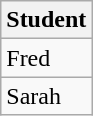<table class="wikitable">
<tr>
<th>Student</th>
</tr>
<tr>
<td>Fred</td>
</tr>
<tr>
<td>Sarah</td>
</tr>
</table>
